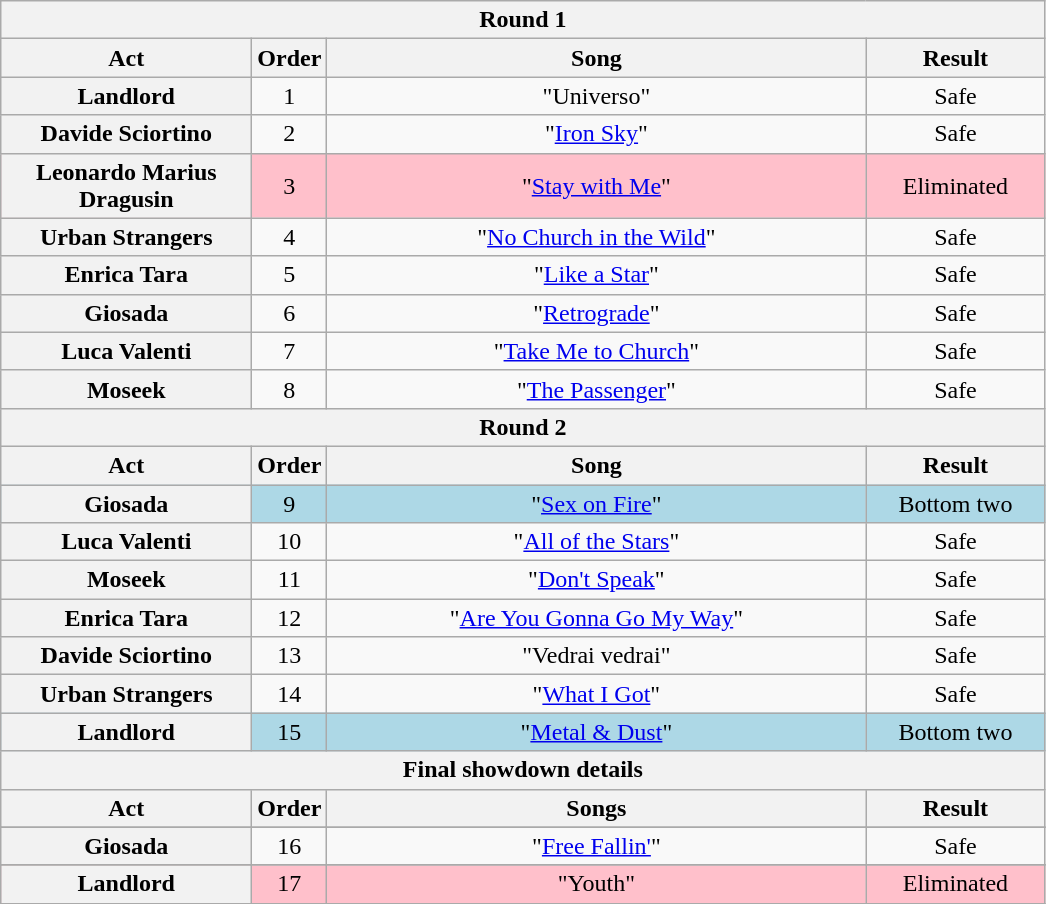<table class="wikitable plainrowheaders" style="text-align:center;">
<tr>
<th colspan="4">Round 1</th>
</tr>
<tr>
<th scope="col" style="width:10em;">Act</th>
<th scope="col">Order</th>
<th scope="col" style="width:22em;">Song</th>
<th scope="col" style="width:7em;">Result</th>
</tr>
<tr>
<th scope="row">Landlord</th>
<td>1</td>
<td>"Universo"</td>
<td>Safe</td>
</tr>
<tr>
<th scope="row">Davide Sciortino</th>
<td>2</td>
<td>"<a href='#'>Iron Sky</a>"</td>
<td>Safe</td>
</tr>
<tr style="background:pink;">
<th scope="row">Leonardo Marius Dragusin</th>
<td>3</td>
<td>"<a href='#'>Stay with Me</a>"</td>
<td>Eliminated</td>
</tr>
<tr>
<th scope="row">Urban Strangers</th>
<td>4</td>
<td>"<a href='#'>No Church in the Wild</a>"</td>
<td>Safe</td>
</tr>
<tr>
<th scope="row">Enrica Tara</th>
<td>5</td>
<td>"<a href='#'>Like a Star</a>"</td>
<td>Safe</td>
</tr>
<tr>
<th scope="row">Giosada</th>
<td>6</td>
<td>"<a href='#'>Retrograde</a>"</td>
<td>Safe</td>
</tr>
<tr>
<th scope="row">Luca Valenti</th>
<td>7</td>
<td>"<a href='#'>Take Me to Church</a>"</td>
<td>Safe</td>
</tr>
<tr>
<th scope="row">Moseek</th>
<td>8</td>
<td>"<a href='#'>The Passenger</a>"</td>
<td>Safe</td>
</tr>
<tr>
<th colspan="4">Round 2</th>
</tr>
<tr>
<th scope="col" style="width:10em;">Act</th>
<th scope="col">Order</th>
<th scope="col" style="width:20em;">Song</th>
<th scope="col" style="width:7em;">Result</th>
</tr>
<tr style="background:lightblue;">
<th scope="row">Giosada</th>
<td>9</td>
<td>"<a href='#'>Sex on Fire</a>"</td>
<td>Bottom two</td>
</tr>
<tr>
<th scope="row">Luca Valenti</th>
<td>10</td>
<td>"<a href='#'>All of the Stars</a>"</td>
<td>Safe</td>
</tr>
<tr>
<th scope="row">Moseek</th>
<td>11</td>
<td>"<a href='#'>Don't Speak</a>"</td>
<td>Safe</td>
</tr>
<tr>
<th scope="row">Enrica Tara</th>
<td>12</td>
<td>"<a href='#'>Are You Gonna Go My Way</a>"</td>
<td>Safe</td>
</tr>
<tr>
<th scope="row">Davide Sciortino</th>
<td>13</td>
<td>"Vedrai vedrai"</td>
<td>Safe</td>
</tr>
<tr>
<th scope="row">Urban Strangers</th>
<td>14</td>
<td>"<a href='#'>What I Got</a>"</td>
<td>Safe</td>
</tr>
<tr style="background:lightblue;">
<th scope="row">Landlord</th>
<td>15</td>
<td>"<a href='#'>Metal & Dust</a>"</td>
<td>Bottom two</td>
</tr>
<tr>
<th colspan="4">Final showdown details</th>
</tr>
<tr>
<th scope="col" style="width:10em;">Act</th>
<th scope="col">Order</th>
<th scope="col" style="width:20em;">Songs</th>
<th scope="col" style="width:7em;">Result</th>
</tr>
<tr>
</tr>
<tr>
<th scope="row">Giosada</th>
<td>16</td>
<td>"<a href='#'>Free Fallin'</a>"</td>
<td>Safe</td>
</tr>
<tr>
</tr>
<tr style="background:pink;">
<th scope="row">Landlord</th>
<td>17</td>
<td>"Youth"</td>
<td>Eliminated</td>
</tr>
<tr>
</tr>
</table>
